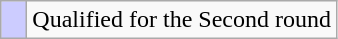<table class=wikitable>
<tr>
<td width=10px style="background-color:#ccccff;"></td>
<td>Qualified for the Second round</td>
</tr>
</table>
